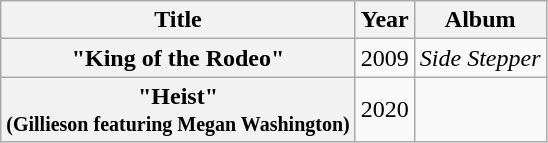<table class="wikitable plainrowheaders" style="text-align:center;" border="1">
<tr>
<th>Title</th>
<th>Year</th>
<th>Album</th>
</tr>
<tr>
<th scope="row">"King of the Rodeo" <br></th>
<td>2009</td>
<td><em>Side Stepper</em></td>
</tr>
<tr>
<th scope="row">"Heist"<br><small>(Gillieson featuring Megan Washington)</small></th>
<td>2020</td>
<td></td>
</tr>
</table>
